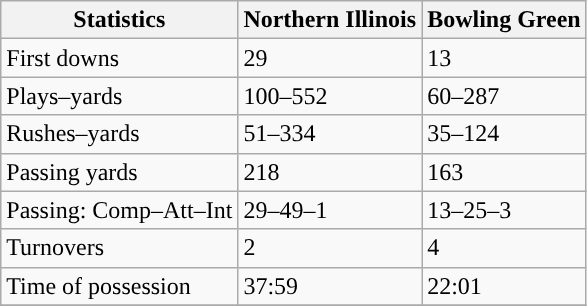<table class="wikitable" style="float: left;">
<tr>
<th>Statistics</th>
<th>Northern Illinois</th>
<th>Bowling Green</th>
</tr>
<tr>
<td>First downs</td>
<td>29</td>
<td>13</td>
</tr>
<tr>
<td>Plays–yards</td>
<td>100–552</td>
<td>60–287</td>
</tr>
<tr>
<td>Rushes–yards</td>
<td>51–334</td>
<td>35–124</td>
</tr>
<tr>
<td>Passing yards</td>
<td>218</td>
<td>163</td>
</tr>
<tr>
<td>Passing: Comp–Att–Int</td>
<td>29–49–1</td>
<td>13–25–3</td>
</tr>
<tr>
<td>Turnovers</td>
<td>2</td>
<td>4</td>
</tr>
<tr>
<td>Time of possession</td>
<td>37:59</td>
<td>22:01</td>
</tr>
<tr>
</tr>
</table>
